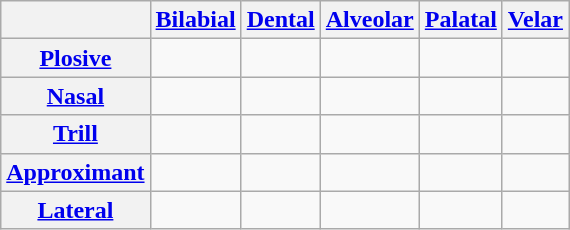<table class="wikitable" style="text-align:center;">
<tr>
<th></th>
<th><a href='#'>Bilabial</a></th>
<th><a href='#'>Dental</a></th>
<th><a href='#'>Alveolar</a></th>
<th><a href='#'>Palatal</a></th>
<th><a href='#'>Velar</a></th>
</tr>
<tr>
<th><a href='#'>Plosive</a></th>
<td></td>
<td></td>
<td></td>
<td></td>
<td></td>
</tr>
<tr>
<th><a href='#'>Nasal</a></th>
<td></td>
<td></td>
<td></td>
<td></td>
<td></td>
</tr>
<tr>
<th><a href='#'>Trill</a></th>
<td></td>
<td></td>
<td></td>
<td></td>
<td></td>
</tr>
<tr>
<th><a href='#'>Approximant</a></th>
<td></td>
<td></td>
<td></td>
<td></td>
<td></td>
</tr>
<tr>
<th><a href='#'>Lateral</a></th>
<td></td>
<td></td>
<td></td>
<td></td>
<td></td>
</tr>
</table>
